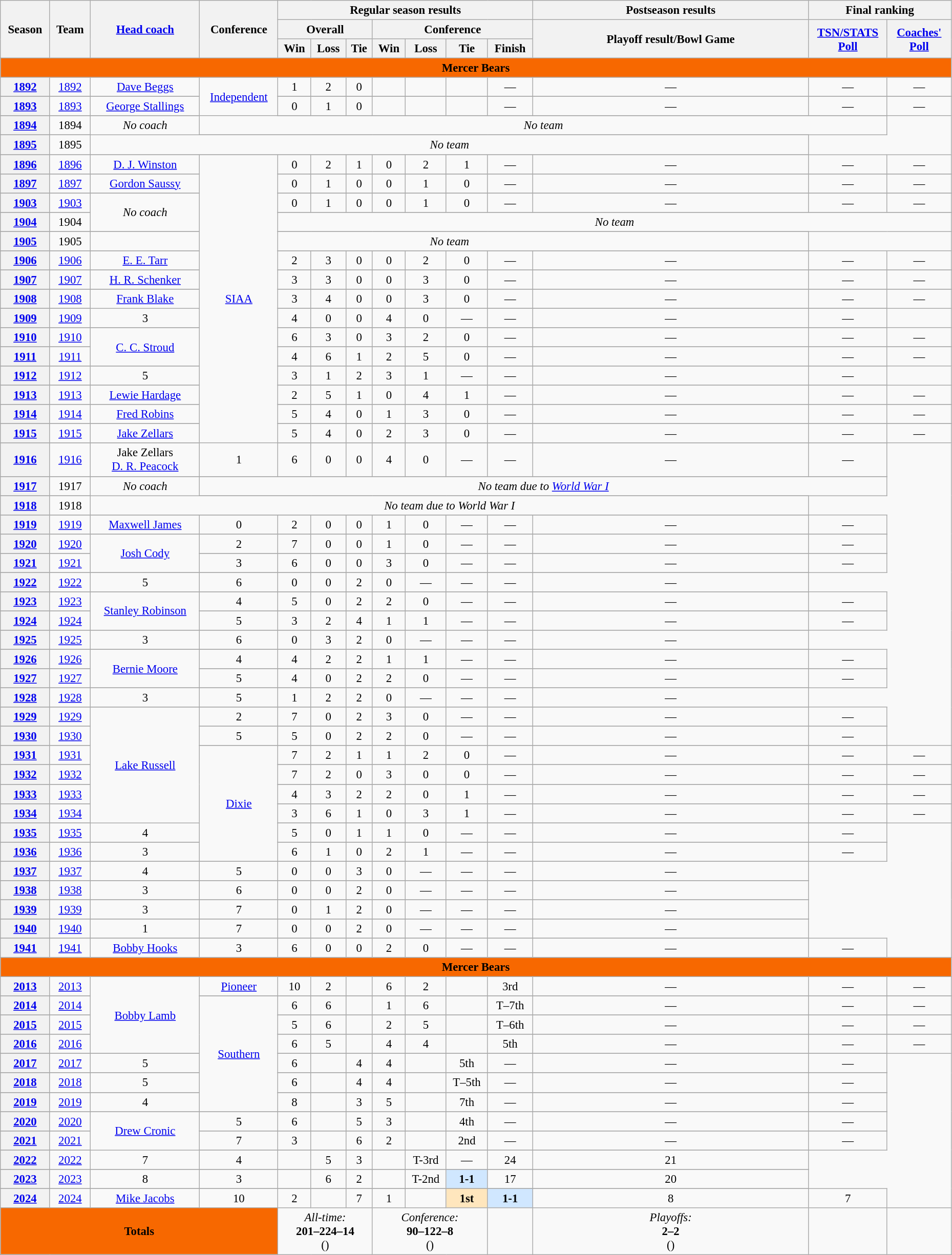<table class="wikitable" style="font-size: 95%; text-align:center;" width="98%">
<tr>
<th rowspan="3">Season</th>
<th rowspan="3">Team</th>
<th rowspan="3"><a href='#'>Head coach</a></th>
<th rowspan="3">Conference</th>
<th colspan="7">Regular season results</th>
<th colspan="1" style="width:29%;">Postseason results</th>
<th colspan="2" style="width:15%;">Final ranking</th>
</tr>
<tr>
<th colspan="3">Overall</th>
<th colspan="4">Conference</th>
<th rowspan="2">Playoff result/Bowl Game</th>
<th rowspan="2" colspan="1"><a href='#'>TSN/STATS Poll</a></th>
<th rowspan="2" colspan="1"><a href='#'>Coaches' Poll</a></th>
</tr>
<tr>
<th>Win</th>
<th>Loss</th>
<th>Tie</th>
<th>Win</th>
<th>Loss</th>
<th>Tie</th>
<th>Finish</th>
</tr>
<tr>
<td colspan="16" style="background:#f76800;color:#000000"><strong>Mercer Bears</strong></td>
</tr>
<tr>
<th scope="row"><a href='#'>1892</a></th>
<td><a href='#'>1892</a></td>
<td rowspan="1"><a href='#'>Dave Beggs</a></td>
<td rowspan="4"><a href='#'>Independent</a></td>
<td>1</td>
<td>2</td>
<td>0</td>
<td></td>
<td></td>
<td></td>
<td>—</td>
<td>—</td>
<td>—</td>
<td>—</td>
</tr>
<tr>
</tr>
<tr>
<th scope="row"><a href='#'>1893</a></th>
<td><a href='#'>1893</a></td>
<td rowspan="1"><a href='#'>George Stallings</a></td>
<td>0</td>
<td>1</td>
<td>0</td>
<td></td>
<td></td>
<td></td>
<td>—</td>
<td>—</td>
<td>—</td>
<td>—</td>
</tr>
<tr>
</tr>
<tr>
<th scope="row"><a href='#'>1894</a></th>
<td>1894</td>
<td rowspan="2"><em>No coach</em></td>
<td colspan="10"><em>No team</em></td>
</tr>
<tr>
</tr>
<tr>
<th scope="row"><a href='#'>1895</a></th>
<td>1895</td>
<td colspan="10"><em>No team</em></td>
</tr>
<tr>
</tr>
<tr>
<th scope="row"><a href='#'>1896</a></th>
<td><a href='#'>1896</a></td>
<td rowspan="1"><a href='#'>D. J. Winston</a></td>
<td rowspan="30"><a href='#'>SIAA</a></td>
<td>0</td>
<td>2</td>
<td>1</td>
<td>0</td>
<td>2</td>
<td>1</td>
<td>—</td>
<td>—</td>
<td>—</td>
<td>—</td>
</tr>
<tr>
</tr>
<tr>
<th scope="row"><a href='#'>1897</a></th>
<td><a href='#'>1897</a></td>
<td rowspan="1"><a href='#'>Gordon Saussy</a></td>
<td>0</td>
<td>1</td>
<td>0</td>
<td>0</td>
<td>1</td>
<td>0</td>
<td>—</td>
<td>—</td>
<td>—</td>
<td>—</td>
</tr>
<tr>
</tr>
<tr>
<th scope="row"><a href='#'>1903</a></th>
<td><a href='#'>1903</a></td>
<td rowspan="3"><em>No coach</em></td>
<td>0</td>
<td>1</td>
<td>0</td>
<td>0</td>
<td>1</td>
<td>0</td>
<td>—</td>
<td>—</td>
<td>—</td>
<td>—</td>
</tr>
<tr>
</tr>
<tr>
<th scope="row"><a href='#'>1904</a></th>
<td>1904</td>
<td colspan="10"><em>No team</em></td>
</tr>
<tr>
</tr>
<tr>
<th scope="row"><a href='#'>1905</a></th>
<td>1905</td>
<td colspan="10"><em>No team</em></td>
</tr>
<tr>
</tr>
<tr>
<th scope="row"><a href='#'>1906</a></th>
<td><a href='#'>1906</a></td>
<td rowspan="1"><a href='#'>E. E. Tarr</a></td>
<td>2</td>
<td>3</td>
<td>0</td>
<td>0</td>
<td>2</td>
<td>0</td>
<td>—</td>
<td>—</td>
<td>—</td>
<td>—</td>
</tr>
<tr>
</tr>
<tr>
<th scope="row"><a href='#'>1907</a></th>
<td><a href='#'>1907</a></td>
<td rowspan="1"><a href='#'>H. R. Schenker</a></td>
<td>3</td>
<td>3</td>
<td>0</td>
<td>0</td>
<td>3</td>
<td>0</td>
<td>—</td>
<td>—</td>
<td>—</td>
<td>—</td>
</tr>
<tr>
</tr>
<tr>
<th scope="row"><a href='#'>1908</a></th>
<td><a href='#'>1908</a></td>
<td rowspan="2"><a href='#'>Frank Blake</a></td>
<td>3</td>
<td>4</td>
<td>0</td>
<td>0</td>
<td>3</td>
<td>0</td>
<td>—</td>
<td>—</td>
<td>—</td>
<td>—</td>
</tr>
<tr>
</tr>
<tr>
<th scope="row"><a href='#'>1909</a></th>
<td><a href='#'>1909</a></td>
<td>3</td>
<td>4</td>
<td>0</td>
<td>0</td>
<td>4</td>
<td>0</td>
<td>—</td>
<td>—</td>
<td>—</td>
<td>—</td>
</tr>
<tr>
</tr>
<tr>
<th scope="row"><a href='#'>1910</a></th>
<td><a href='#'>1910</a></td>
<td rowspan="3"><a href='#'>C. C. Stroud</a></td>
<td>6</td>
<td>3</td>
<td>0</td>
<td>3</td>
<td>2</td>
<td>0</td>
<td>—</td>
<td>—</td>
<td>—</td>
<td>—</td>
</tr>
<tr>
</tr>
<tr>
<th scope="row"><a href='#'>1911</a></th>
<td><a href='#'>1911</a></td>
<td>4</td>
<td>6</td>
<td>1</td>
<td>2</td>
<td>5</td>
<td>0</td>
<td>—</td>
<td>—</td>
<td>—</td>
<td>—</td>
</tr>
<tr>
</tr>
<tr>
<th scope="row"><a href='#'>1912</a></th>
<td><a href='#'>1912</a></td>
<td>5</td>
<td>3</td>
<td>1</td>
<td>2</td>
<td>3</td>
<td>1</td>
<td>—</td>
<td>—</td>
<td>—</td>
<td>—</td>
</tr>
<tr>
</tr>
<tr>
<th scope="row"><a href='#'>1913</a></th>
<td><a href='#'>1913</a></td>
<td rowspan="1"><a href='#'>Lewie Hardage</a></td>
<td>2</td>
<td>5</td>
<td>1</td>
<td>0</td>
<td>4</td>
<td>1</td>
<td>—</td>
<td>—</td>
<td>—</td>
<td>—</td>
</tr>
<tr>
</tr>
<tr>
<th scope="row"><a href='#'>1914</a></th>
<td><a href='#'>1914</a></td>
<td rowspan="1"><a href='#'>Fred Robins</a></td>
<td>5</td>
<td>4</td>
<td>0</td>
<td>1</td>
<td>3</td>
<td>0</td>
<td>—</td>
<td>—</td>
<td>—</td>
<td>—</td>
</tr>
<tr>
</tr>
<tr>
<th scope="row"><a href='#'>1915</a></th>
<td><a href='#'>1915</a></td>
<td rowspan="1"><a href='#'>Jake Zellars</a></td>
<td>5</td>
<td>4</td>
<td>0</td>
<td>2</td>
<td>3</td>
<td>0</td>
<td>—</td>
<td>—</td>
<td>—</td>
<td>—</td>
</tr>
<tr>
</tr>
<tr>
<th scope="row"><a href='#'>1916</a></th>
<td><a href='#'>1916</a></td>
<td rowspan="1">Jake Zellars<br><a href='#'>D. R. Peacock</a></td>
<td>1</td>
<td>6</td>
<td>0</td>
<td>0</td>
<td>4</td>
<td>0</td>
<td>—</td>
<td>—</td>
<td>—</td>
<td>—</td>
</tr>
<tr>
</tr>
<tr>
<th scope="row"><a href='#'>1917</a></th>
<td>1917</td>
<td rowspan="2"><em>No coach</em></td>
<td colspan="10"><em>No team due to <a href='#'>World War I</a></em></td>
</tr>
<tr>
</tr>
<tr>
<th scope="row"><a href='#'>1918</a></th>
<td>1918</td>
<td colspan="10"><em>No team due to World War I</em></td>
</tr>
<tr>
</tr>
<tr>
<th scope="row"><a href='#'>1919</a></th>
<td><a href='#'>1919</a></td>
<td rowspan="1"><a href='#'>Maxwell James</a></td>
<td>0</td>
<td>2</td>
<td>0</td>
<td>0</td>
<td>1</td>
<td>0</td>
<td>—</td>
<td>—</td>
<td>—</td>
<td>—</td>
</tr>
<tr>
</tr>
<tr>
<th scope="row"><a href='#'>1920</a></th>
<td><a href='#'>1920</a></td>
<td rowspan="3"><a href='#'>Josh Cody</a></td>
<td>2</td>
<td>7</td>
<td>0</td>
<td>0</td>
<td>1</td>
<td>0</td>
<td>—</td>
<td>—</td>
<td>—</td>
<td>—</td>
</tr>
<tr>
</tr>
<tr>
<th scope="row"><a href='#'>1921</a></th>
<td><a href='#'>1921</a></td>
<td>3</td>
<td>6</td>
<td>0</td>
<td>0</td>
<td>3</td>
<td>0</td>
<td>—</td>
<td>—</td>
<td>—</td>
<td>—</td>
</tr>
<tr>
</tr>
<tr>
<th scope="row"><a href='#'>1922</a></th>
<td><a href='#'>1922</a></td>
<td>5</td>
<td>6</td>
<td>0</td>
<td>0</td>
<td>2</td>
<td>0</td>
<td>—</td>
<td>—</td>
<td>—</td>
<td>—</td>
</tr>
<tr>
</tr>
<tr>
<th scope="row"><a href='#'>1923</a></th>
<td><a href='#'>1923</a></td>
<td rowspan="3"><a href='#'>Stanley Robinson</a></td>
<td>4</td>
<td>5</td>
<td>0</td>
<td>2</td>
<td>2</td>
<td>0</td>
<td>—</td>
<td>—</td>
<td>—</td>
<td>—</td>
</tr>
<tr>
</tr>
<tr>
<th scope="row"><a href='#'>1924</a></th>
<td><a href='#'>1924</a></td>
<td>5</td>
<td>3</td>
<td>2</td>
<td>4</td>
<td>1</td>
<td>1</td>
<td>—</td>
<td>—</td>
<td>—</td>
<td>—</td>
</tr>
<tr>
</tr>
<tr>
<th scope="row"><a href='#'>1925</a></th>
<td><a href='#'>1925</a></td>
<td>3</td>
<td>6</td>
<td>0</td>
<td>3</td>
<td>2</td>
<td>0</td>
<td>—</td>
<td>—</td>
<td>—</td>
<td>—</td>
</tr>
<tr>
</tr>
<tr>
<th scope="row"><a href='#'>1926</a></th>
<td><a href='#'>1926</a></td>
<td rowspan="3"><a href='#'>Bernie Moore</a></td>
<td>4</td>
<td>4</td>
<td>2</td>
<td>2</td>
<td>1</td>
<td>1</td>
<td>—</td>
<td>—</td>
<td>—</td>
<td>—</td>
</tr>
<tr>
</tr>
<tr>
<th scope="row"><a href='#'>1927</a></th>
<td><a href='#'>1927</a></td>
<td>5</td>
<td>4</td>
<td>0</td>
<td>2</td>
<td>2</td>
<td>0</td>
<td>—</td>
<td>—</td>
<td>—</td>
<td>—</td>
</tr>
<tr>
</tr>
<tr>
<th scope="row"><a href='#'>1928</a></th>
<td><a href='#'>1928</a></td>
<td>3</td>
<td>5</td>
<td>1</td>
<td>2</td>
<td>2</td>
<td>0</td>
<td>—</td>
<td>—</td>
<td>—</td>
<td>—</td>
</tr>
<tr>
</tr>
<tr>
<th scope="row"><a href='#'>1929</a></th>
<td><a href='#'>1929</a></td>
<td rowspan="12"><a href='#'>Lake Russell</a></td>
<td>2</td>
<td>7</td>
<td>0</td>
<td>2</td>
<td>3</td>
<td>0</td>
<td>—</td>
<td>—</td>
<td>—</td>
<td>—</td>
</tr>
<tr>
</tr>
<tr>
<th scope="row"><a href='#'>1930</a></th>
<td><a href='#'>1930</a></td>
<td>5</td>
<td>5</td>
<td>0</td>
<td>2</td>
<td>2</td>
<td>0</td>
<td>—</td>
<td>—</td>
<td>—</td>
<td>—</td>
</tr>
<tr>
</tr>
<tr>
<th scope="row"><a href='#'>1931</a></th>
<td><a href='#'>1931</a></td>
<td rowspan="11"><a href='#'>Dixie</a></td>
<td>7</td>
<td>2</td>
<td>1</td>
<td>1</td>
<td>2</td>
<td>0</td>
<td>—</td>
<td>—</td>
<td>—</td>
<td>—</td>
</tr>
<tr>
</tr>
<tr>
<th scope="row"><a href='#'>1932</a></th>
<td><a href='#'>1932</a></td>
<td>7</td>
<td>2</td>
<td>0</td>
<td>3</td>
<td>0</td>
<td>0</td>
<td>—</td>
<td>—</td>
<td>—</td>
<td>—</td>
</tr>
<tr>
</tr>
<tr>
<th scope="row"><a href='#'>1933</a></th>
<td><a href='#'>1933</a></td>
<td>4</td>
<td>3</td>
<td>2</td>
<td>2</td>
<td>0</td>
<td>1</td>
<td>—</td>
<td>—</td>
<td>—</td>
<td>—</td>
</tr>
<tr>
</tr>
<tr>
<th scope="row"><a href='#'>1934</a></th>
<td><a href='#'>1934</a></td>
<td>3</td>
<td>6</td>
<td>1</td>
<td>0</td>
<td>3</td>
<td>1</td>
<td>—</td>
<td>—</td>
<td>—</td>
<td>—</td>
</tr>
<tr>
</tr>
<tr>
<th scope="row"><a href='#'>1935</a></th>
<td><a href='#'>1935</a></td>
<td>4</td>
<td>5</td>
<td>0</td>
<td>1</td>
<td>1</td>
<td>0</td>
<td>—</td>
<td>—</td>
<td>—</td>
<td>—</td>
</tr>
<tr>
</tr>
<tr>
<th scope="row"><a href='#'>1936</a></th>
<td><a href='#'>1936</a></td>
<td>3</td>
<td>6</td>
<td>1</td>
<td>0</td>
<td>2</td>
<td>1</td>
<td>—</td>
<td>—</td>
<td>—</td>
<td>—</td>
</tr>
<tr>
</tr>
<tr>
<th scope="row"><a href='#'>1937</a></th>
<td><a href='#'>1937</a></td>
<td>4</td>
<td>5</td>
<td>0</td>
<td>0</td>
<td>3</td>
<td>0</td>
<td>—</td>
<td>—</td>
<td>—</td>
<td>—</td>
</tr>
<tr>
</tr>
<tr>
<th scope="row"><a href='#'>1938</a></th>
<td><a href='#'>1938</a></td>
<td>3</td>
<td>6</td>
<td>0</td>
<td>0</td>
<td>2</td>
<td>0</td>
<td>—</td>
<td>—</td>
<td>—</td>
<td>—</td>
</tr>
<tr>
</tr>
<tr>
<th scope="row"><a href='#'>1939</a></th>
<td><a href='#'>1939</a></td>
<td>3</td>
<td>7</td>
<td>0</td>
<td>1</td>
<td>2</td>
<td>0</td>
<td>—</td>
<td>—</td>
<td>—</td>
<td>—</td>
</tr>
<tr>
</tr>
<tr>
<th scope="row"><a href='#'>1940</a></th>
<td><a href='#'>1940</a></td>
<td>1</td>
<td>7</td>
<td>0</td>
<td>0</td>
<td>2</td>
<td>0</td>
<td>—</td>
<td>—</td>
<td>—</td>
<td>—</td>
</tr>
<tr>
</tr>
<tr>
<th scope="row"><a href='#'>1941</a></th>
<td><a href='#'>1941</a></td>
<td rowspan="1"><a href='#'>Bobby Hooks</a></td>
<td>3</td>
<td>6</td>
<td>0</td>
<td>0</td>
<td>2</td>
<td>0</td>
<td>—</td>
<td>—</td>
<td>—</td>
<td>—</td>
</tr>
<tr>
</tr>
<tr>
</tr>
<tr>
<td colspan="16" style="background:#f76800;color:#000000"><strong>Mercer Bears</strong></td>
</tr>
<tr>
<th scope="row"><a href='#'>2013</a></th>
<td><a href='#'>2013</a></td>
<td rowspan="7"><a href='#'>Bobby Lamb</a></td>
<td rowspan="1"><a href='#'>Pioneer</a></td>
<td>10</td>
<td>2</td>
<td></td>
<td>6</td>
<td>2</td>
<td></td>
<td>3rd</td>
<td>—</td>
<td>—</td>
<td>—</td>
</tr>
<tr>
</tr>
<tr>
<th scope="row"><a href='#'>2014</a></th>
<td><a href='#'>2014</a></td>
<td rowspan="11"><a href='#'>Southern</a></td>
<td>6</td>
<td>6</td>
<td></td>
<td>1</td>
<td>6</td>
<td></td>
<td>T–7th</td>
<td>—</td>
<td>—</td>
<td>—</td>
</tr>
<tr>
</tr>
<tr>
<th scope="row"><a href='#'>2015</a></th>
<td><a href='#'>2015</a></td>
<td>5</td>
<td>6</td>
<td></td>
<td>2</td>
<td>5</td>
<td></td>
<td>T–6th</td>
<td>—</td>
<td>—</td>
<td>—</td>
</tr>
<tr>
</tr>
<tr>
<th scope="row"><a href='#'>2016</a></th>
<td><a href='#'>2016</a></td>
<td>6</td>
<td>5</td>
<td></td>
<td>4</td>
<td>4</td>
<td></td>
<td>5th</td>
<td>—</td>
<td>—</td>
<td>—</td>
</tr>
<tr>
</tr>
<tr>
<th scope="row"><a href='#'>2017</a></th>
<td><a href='#'>2017</a></td>
<td>5</td>
<td>6</td>
<td></td>
<td>4</td>
<td>4</td>
<td></td>
<td>5th</td>
<td>—</td>
<td>—</td>
<td>—</td>
</tr>
<tr>
</tr>
<tr>
<th scope="row"><a href='#'>2018</a></th>
<td><a href='#'>2018</a></td>
<td>5</td>
<td>6</td>
<td></td>
<td>4</td>
<td>4</td>
<td></td>
<td>T–5th</td>
<td>—</td>
<td>—</td>
<td>—</td>
</tr>
<tr>
</tr>
<tr>
<th scope="row"><a href='#'>2019</a></th>
<td><a href='#'>2019</a></td>
<td>4</td>
<td>8</td>
<td></td>
<td>3</td>
<td>5</td>
<td></td>
<td>7th</td>
<td>—</td>
<td>—</td>
<td>—</td>
</tr>
<tr>
</tr>
<tr>
<th scope="row"><a href='#'>2020</a></th>
<td><a href='#'>2020</a></td>
<td rowspan="4"><a href='#'>Drew Cronic</a></td>
<td>5</td>
<td>6</td>
<td></td>
<td>5</td>
<td>3</td>
<td></td>
<td>4th</td>
<td>—</td>
<td>—</td>
<td>—</td>
</tr>
<tr>
</tr>
<tr>
<th scope="row"><a href='#'>2021</a></th>
<td><a href='#'>2021</a></td>
<td>7</td>
<td>3</td>
<td></td>
<td>6</td>
<td>2</td>
<td></td>
<td>2nd</td>
<td>—</td>
<td>—</td>
<td>—</td>
</tr>
<tr>
</tr>
<tr>
<th scope="row"><a href='#'>2022</a></th>
<td><a href='#'>2022</a></td>
<td>7</td>
<td>4</td>
<td></td>
<td>5</td>
<td>3</td>
<td></td>
<td>T-3rd</td>
<td>—</td>
<td>24</td>
<td>21</td>
</tr>
<tr>
</tr>
<tr>
<th scope="row"><a href='#'>2023</a></th>
<td><a href='#'>2023</a></td>
<td>8</td>
<td>3</td>
<td></td>
<td>6</td>
<td>2</td>
<td></td>
<td>T-2nd</td>
<td colspan="1" bgcolor="#d0e7ff"><strong>1-1</strong></td>
<td>17</td>
<td>20</td>
</tr>
<tr>
</tr>
<tr>
<th scope="row"><a href='#'>2024</a></th>
<td><a href='#'>2024</a></td>
<td rowspan="1"><a href='#'>Mike Jacobs</a></td>
<td>10</td>
<td>2</td>
<td></td>
<td>7</td>
<td>1</td>
<td></td>
<td colspan="1" bgcolor="#ffe6bd"><strong>1st</strong></td>
<td colspan="1" bgcolor="#d0e7ff"><strong>1-1</strong></td>
<td>8</td>
<td>7</td>
</tr>
<tr>
<td colspan="4" bgcolor="#f76800"><strong>Totals</strong></td>
<td colspan="3"><em>All-time:</em><br><strong>201–224–14</strong><br>()</td>
<td colspan="3"><em>Conference:</em><br><strong>90–122–8</strong><br>()</td>
<td></td>
<td><em>Playoffs:</em><br><strong>2–2</strong><br>()</td>
<td></td>
<td></td>
</tr>
</table>
